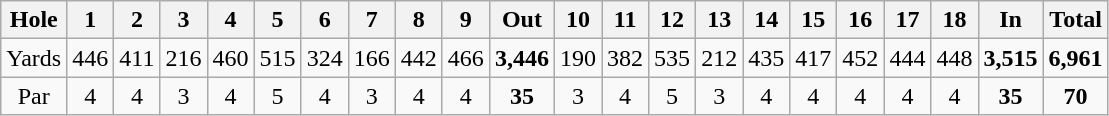<table class="wikitable" style="text-align:center">
<tr>
<th>Hole</th>
<th>1</th>
<th>2</th>
<th>3</th>
<th>4</th>
<th>5</th>
<th>6</th>
<th>7</th>
<th>8</th>
<th>9</th>
<th>Out</th>
<th>10</th>
<th>11</th>
<th>12</th>
<th>13</th>
<th>14</th>
<th>15</th>
<th>16</th>
<th>17</th>
<th>18</th>
<th>In</th>
<th>Total</th>
</tr>
<tr>
<td>Yards</td>
<td>446</td>
<td>411</td>
<td>216</td>
<td>460</td>
<td>515</td>
<td>324</td>
<td>166</td>
<td>442</td>
<td>466</td>
<td><strong>3,446</strong></td>
<td>190</td>
<td>382</td>
<td>535</td>
<td>212</td>
<td>435</td>
<td>417</td>
<td>452</td>
<td>444</td>
<td>448</td>
<td><strong>3,515</strong></td>
<td><strong>6,961</strong></td>
</tr>
<tr>
<td>Par</td>
<td>4</td>
<td>4</td>
<td>3</td>
<td>4</td>
<td>5</td>
<td>4</td>
<td>3</td>
<td>4</td>
<td>4</td>
<td><strong>35</strong></td>
<td>3</td>
<td>4</td>
<td>5</td>
<td>3</td>
<td>4</td>
<td>4</td>
<td>4</td>
<td>4</td>
<td>4</td>
<td><strong>35</strong></td>
<td><strong>70</strong></td>
</tr>
</table>
